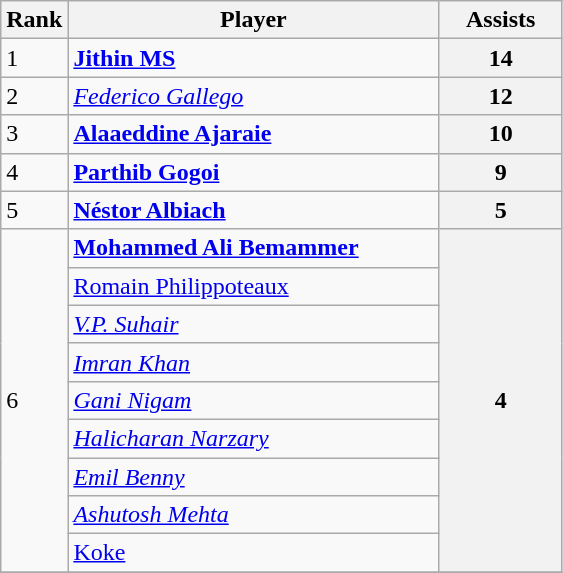<table class="wikitable">
<tr>
<th width="30px">Rank</th>
<th width="240px">Player</th>
<th width="75px">Assists</th>
</tr>
<tr>
<td>1</td>
<td> <strong><a href='#'>Jithin MS</a></strong></td>
<th>14</th>
</tr>
<tr>
<td>2</td>
<td><em> <a href='#'>Federico Gallego</a></em></td>
<th>12</th>
</tr>
<tr>
<td>3</td>
<td> <strong><a href='#'>Alaaeddine Ajaraie</a></strong></td>
<th>10</th>
</tr>
<tr>
<td>4</td>
<td> <strong><a href='#'>Parthib Gogoi</a></strong></td>
<th>9</th>
</tr>
<tr>
<td>5</td>
<td><strong> <a href='#'>Néstor Albiach</a></strong></td>
<th>5</th>
</tr>
<tr>
<td rowspan="9">6</td>
<td><strong> <a href='#'>Mohammed Ali Bemammer</a></strong></td>
<th rowspan="9">4</th>
</tr>
<tr>
<td> <a href='#'>Romain Philippoteaux</a></td>
</tr>
<tr>
<td><em> <a href='#'>V.P. Suhair</a></em></td>
</tr>
<tr>
<td><em> <a href='#'>Imran Khan</a></em></td>
</tr>
<tr>
<td><em> <a href='#'>Gani Nigam</a></em></td>
</tr>
<tr>
<td><em> <a href='#'>Halicharan Narzary</a></em></td>
</tr>
<tr>
<td><em> <a href='#'>Emil Benny</a></em></td>
</tr>
<tr>
<td><em> <a href='#'>Ashutosh Mehta</a></em></td>
</tr>
<tr>
<td> <a href='#'>Koke</a></td>
</tr>
<tr>
</tr>
</table>
